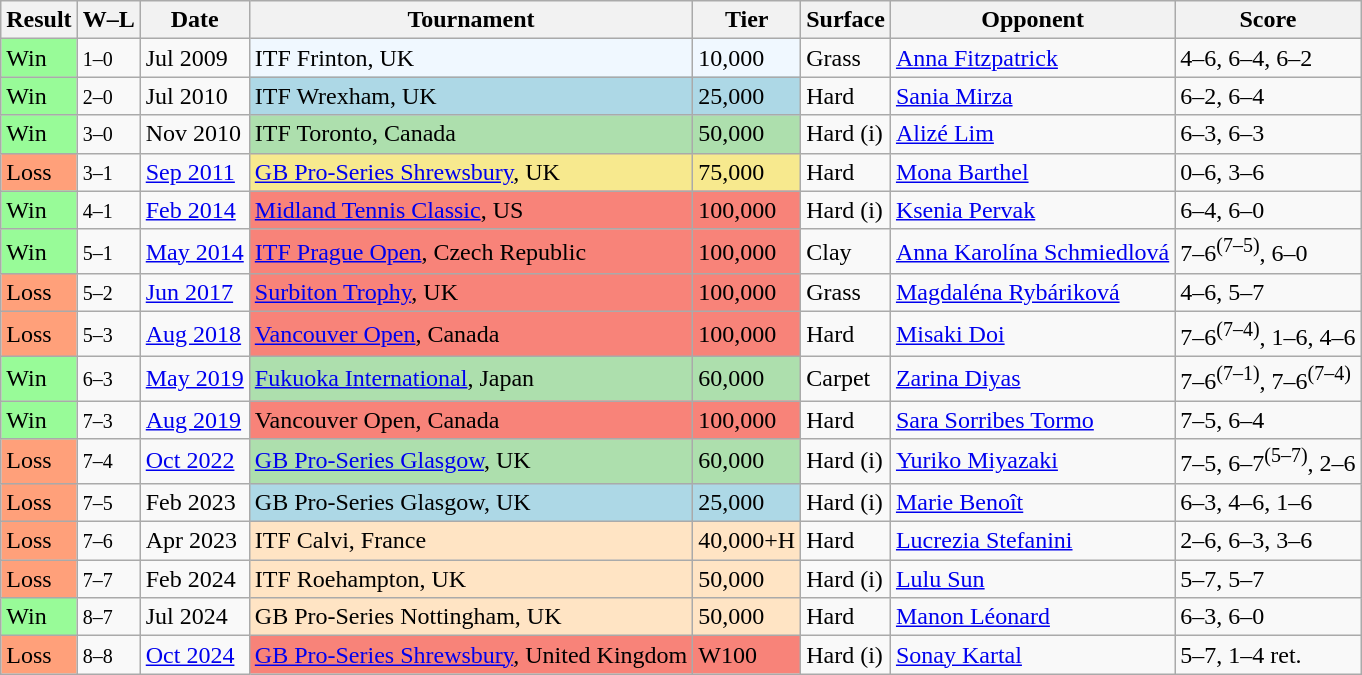<table class="sortable wikitable">
<tr>
<th>Result</th>
<th class="unsortable">W–L</th>
<th>Date</th>
<th>Tournament</th>
<th>Tier</th>
<th>Surface</th>
<th>Opponent</th>
<th class="unsortable">Score</th>
</tr>
<tr>
<td bgcolor=98FB98>Win</td>
<td><small>1–0</small></td>
<td>Jul 2009</td>
<td bgcolor=f0f8ff>ITF Frinton, UK</td>
<td bgcolor=f0f8ff>10,000</td>
<td>Grass</td>
<td> <a href='#'>Anna Fitzpatrick</a></td>
<td>4–6, 6–4, 6–2</td>
</tr>
<tr>
<td bgcolor=98FB98>Win</td>
<td><small>2–0</small></td>
<td>Jul 2010</td>
<td bgcolor=lightblue>ITF Wrexham, UK</td>
<td bgcolor=lightblue>25,000</td>
<td>Hard</td>
<td> <a href='#'>Sania Mirza</a></td>
<td>6–2, 6–4</td>
</tr>
<tr>
<td bgcolor=98FB98>Win</td>
<td><small>3–0</small></td>
<td>Nov 2010</td>
<td bgcolor=addfad>ITF Toronto, Canada</td>
<td bgcolor=addfad>50,000</td>
<td>Hard (i)</td>
<td> <a href='#'>Alizé Lim</a></td>
<td>6–3, 6–3</td>
</tr>
<tr>
<td bgcolor=FFA07A>Loss</td>
<td><small>3–1</small></td>
<td><a href='#'>Sep 2011</a></td>
<td bgcolor=f7e98e><a href='#'>GB Pro-Series Shrewsbury</a>, UK</td>
<td bgcolor=f7e98e>75,000</td>
<td>Hard</td>
<td> <a href='#'>Mona Barthel</a></td>
<td>0–6, 3–6</td>
</tr>
<tr>
<td bgcolor=98FB98>Win</td>
<td><small>4–1</small></td>
<td><a href='#'>Feb 2014</a></td>
<td bgcolor=#f88379><a href='#'>Midland Tennis Classic</a>, US</td>
<td bgcolor=#f88379>100,000</td>
<td>Hard (i)</td>
<td> <a href='#'>Ksenia Pervak</a></td>
<td>6–4, 6–0</td>
</tr>
<tr>
<td bgcolor=98FB98>Win</td>
<td><small>5–1</small></td>
<td><a href='#'>May 2014</a></td>
<td bgcolor=#f88379><a href='#'>ITF Prague Open</a>, Czech Republic</td>
<td bgcolor=#f88379>100,000</td>
<td>Clay</td>
<td> <a href='#'>Anna Karolína Schmiedlová</a></td>
<td>7–6<sup>(7–5)</sup>, 6–0</td>
</tr>
<tr>
<td bgcolor=FFA07A>Loss</td>
<td><small>5–2</small></td>
<td><a href='#'>Jun 2017</a></td>
<td bgcolor=#f88379><a href='#'>Surbiton Trophy</a>, UK</td>
<td bgcolor=#f88379>100,000</td>
<td>Grass</td>
<td> <a href='#'>Magdaléna Rybáriková</a></td>
<td>4–6, 5–7</td>
</tr>
<tr>
<td bgcolor=FFA07A>Loss</td>
<td><small>5–3</small></td>
<td><a href='#'>Aug 2018</a></td>
<td bgcolor=#f88379><a href='#'>Vancouver Open</a>, Canada</td>
<td bgcolor=#f88379>100,000</td>
<td>Hard</td>
<td> <a href='#'>Misaki Doi</a></td>
<td>7–6<sup>(7–4)</sup>, 1–6, 4–6</td>
</tr>
<tr>
<td bgcolor=98FB98>Win</td>
<td><small>6–3</small></td>
<td><a href='#'>May 2019</a></td>
<td bgcolor=#addfad><a href='#'>Fukuoka International</a>, Japan</td>
<td bgcolor=#addfad>60,000</td>
<td>Carpet</td>
<td> <a href='#'>Zarina Diyas</a></td>
<td>7–6<sup>(7–1)</sup>, 7–6<sup>(7–4)</sup></td>
</tr>
<tr>
<td bgcolor="98FB98">Win</td>
<td><small>7–3</small></td>
<td><a href='#'>Aug 2019</a></td>
<td bgcolor="#f88379">Vancouver Open, Canada</td>
<td bgcolor="#f88379">100,000</td>
<td>Hard</td>
<td> <a href='#'>Sara Sorribes Tormo</a></td>
<td>7–5, 6–4</td>
</tr>
<tr>
<td bgcolor=ffa07a>Loss</td>
<td><small>7–4</small></td>
<td><a href='#'>Oct 2022</a></td>
<td bgcolor=addfad><a href='#'>GB Pro-Series Glasgow</a>, UK</td>
<td bgcolor=addfad>60,000</td>
<td>Hard (i)</td>
<td> <a href='#'>Yuriko Miyazaki</a></td>
<td>7–5, 6–7<sup>(5–7)</sup>, 2–6</td>
</tr>
<tr>
<td bgcolor=ffa07a>Loss</td>
<td><small>7–5</small></td>
<td>Feb 2023</td>
<td bgcolor=lightblue>GB Pro-Series Glasgow, UK</td>
<td bgcolor=lightblue>25,000</td>
<td>Hard (i)</td>
<td> <a href='#'>Marie Benoît</a></td>
<td>6–3, 4–6, 1–6</td>
</tr>
<tr>
<td bgcolor=ffa07a>Loss</td>
<td><small>7–6</small></td>
<td>Apr 2023</td>
<td bgcolor=ffe4c4>ITF Calvi, France</td>
<td bgcolor=ffe4c4>40,000+H</td>
<td>Hard</td>
<td> <a href='#'>Lucrezia Stefanini</a></td>
<td>2–6, 6–3, 3–6</td>
</tr>
<tr>
<td bgcolor=ffa07a>Loss</td>
<td><small>7–7</small></td>
<td>Feb 2024</td>
<td bgcolor=ffe4c4>ITF Roehampton, UK</td>
<td bgcolor=ffe4c4>50,000</td>
<td>Hard (i)</td>
<td> <a href='#'>Lulu Sun</a></td>
<td>5–7, 5–7</td>
</tr>
<tr>
<td bgcolor=98FB98>Win</td>
<td><small>8–7</small></td>
<td>Jul 2024</td>
<td bgcolor=ffe4c4>GB Pro-Series Nottingham, UK</td>
<td bgcolor=ffe4c4>50,000</td>
<td>Hard</td>
<td> <a href='#'>Manon Léonard</a></td>
<td>6–3, 6–0</td>
</tr>
<tr>
<td bgcolor=ffa07a>Loss</td>
<td><small>8–8</small></td>
<td><a href='#'>Oct 2024</a></td>
<td style="background:#f88379;"><a href='#'>GB Pro-Series Shrewsbury</a>, United Kingdom</td>
<td style="background:#f88379;">W100</td>
<td>Hard (i)</td>
<td> <a href='#'>Sonay Kartal</a></td>
<td>5–7, 1–4 ret.</td>
</tr>
</table>
